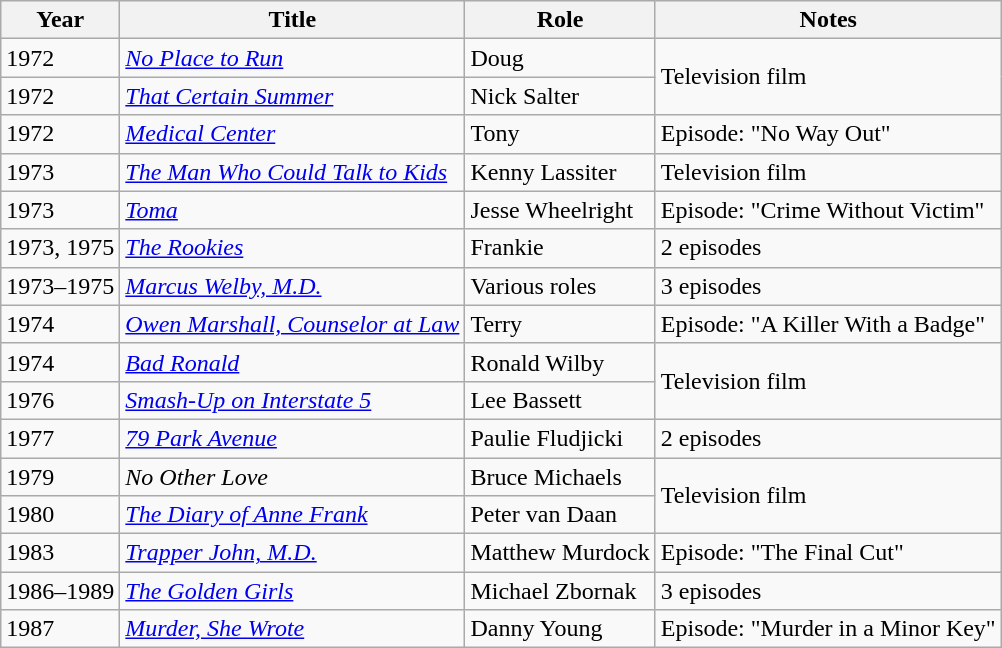<table class="wikitable sortable">
<tr>
<th>Year</th>
<th>Title</th>
<th>Role</th>
<th>Notes</th>
</tr>
<tr>
<td>1972</td>
<td><a href='#'><em>No Place to Run</em></a></td>
<td>Doug</td>
<td rowspan="2">Television film</td>
</tr>
<tr>
<td>1972</td>
<td><em><a href='#'>That Certain Summer</a></em></td>
<td>Nick Salter</td>
</tr>
<tr>
<td>1972</td>
<td><a href='#'><em>Medical Center</em></a></td>
<td>Tony</td>
<td>Episode: "No Way Out"</td>
</tr>
<tr>
<td>1973</td>
<td><em><a href='#'>The Man Who Could Talk to Kids</a></em></td>
<td>Kenny Lassiter</td>
<td>Television film</td>
</tr>
<tr>
<td>1973</td>
<td><a href='#'><em>Toma</em></a></td>
<td>Jesse Wheelright</td>
<td>Episode: "Crime Without Victim"</td>
</tr>
<tr>
<td>1973, 1975</td>
<td><em><a href='#'>The Rookies</a></em></td>
<td>Frankie</td>
<td>2 episodes</td>
</tr>
<tr>
<td>1973–1975</td>
<td><em><a href='#'>Marcus Welby, M.D.</a></em></td>
<td>Various roles</td>
<td>3 episodes</td>
</tr>
<tr>
<td>1974</td>
<td><em><a href='#'>Owen Marshall, Counselor at Law</a></em></td>
<td>Terry</td>
<td>Episode: "A Killer With a Badge"</td>
</tr>
<tr>
<td>1974</td>
<td><em><a href='#'>Bad Ronald</a></em></td>
<td>Ronald Wilby</td>
<td rowspan="2">Television film</td>
</tr>
<tr>
<td>1976</td>
<td><em><a href='#'>Smash-Up on Interstate 5</a></em></td>
<td>Lee Bassett</td>
</tr>
<tr>
<td>1977</td>
<td><em><a href='#'>79 Park Avenue</a></em></td>
<td>Paulie Fludjicki</td>
<td>2 episodes</td>
</tr>
<tr>
<td>1979</td>
<td><em>No Other Love</em></td>
<td>Bruce Michaels</td>
<td rowspan="2">Television film</td>
</tr>
<tr>
<td>1980</td>
<td><a href='#'><em>The Diary of Anne Frank</em></a></td>
<td>Peter van Daan</td>
</tr>
<tr>
<td>1983</td>
<td><em><a href='#'>Trapper John, M.D.</a></em></td>
<td>Matthew Murdock</td>
<td>Episode: "The Final Cut"</td>
</tr>
<tr>
<td>1986–1989</td>
<td><em><a href='#'>The Golden Girls</a></em></td>
<td>Michael Zbornak</td>
<td>3 episodes</td>
</tr>
<tr>
<td>1987</td>
<td><em><a href='#'>Murder, She Wrote</a></em></td>
<td>Danny Young</td>
<td>Episode: "Murder in a Minor Key"</td>
</tr>
</table>
